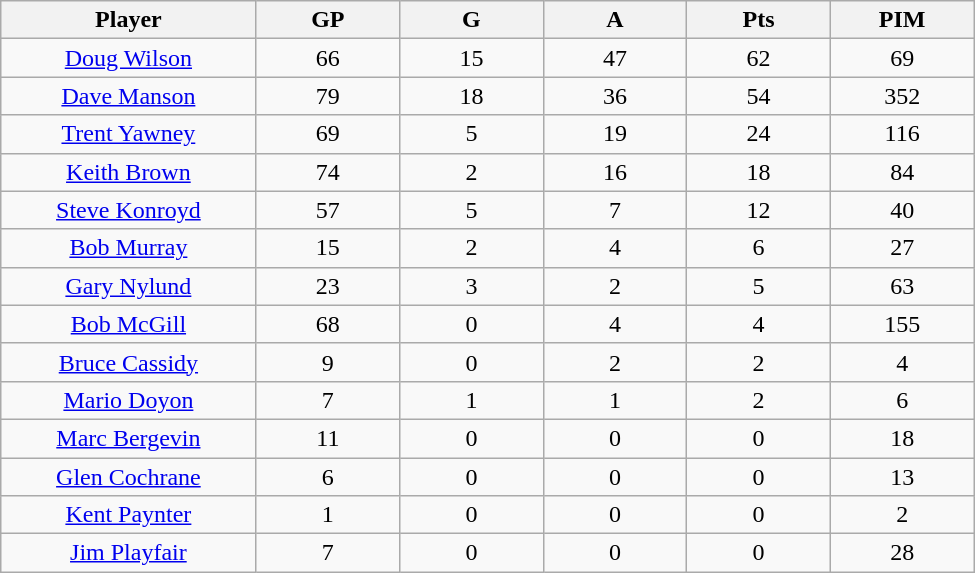<table class="wikitable sortable">
<tr>
<th bgcolor="#DDDDFF" width="16%">Player</th>
<th bgcolor="#DDDDFF" width="9%">GP</th>
<th bgcolor="#DDDDFF" width="9%">G</th>
<th bgcolor="#DDDDFF" width="9%">A</th>
<th bgcolor="#DDDDFF" width="9%">Pts</th>
<th bgcolor="#DDDDFF" width="9%">PIM</th>
</tr>
<tr align="center">
<td><a href='#'>Doug Wilson</a></td>
<td>66</td>
<td>15</td>
<td>47</td>
<td>62</td>
<td>69</td>
</tr>
<tr align="center">
<td><a href='#'>Dave Manson</a></td>
<td>79</td>
<td>18</td>
<td>36</td>
<td>54</td>
<td>352</td>
</tr>
<tr align="center">
<td><a href='#'>Trent Yawney</a></td>
<td>69</td>
<td>5</td>
<td>19</td>
<td>24</td>
<td>116</td>
</tr>
<tr align="center">
<td><a href='#'>Keith Brown</a></td>
<td>74</td>
<td>2</td>
<td>16</td>
<td>18</td>
<td>84</td>
</tr>
<tr align="center">
<td><a href='#'>Steve Konroyd</a></td>
<td>57</td>
<td>5</td>
<td>7</td>
<td>12</td>
<td>40</td>
</tr>
<tr align="center">
<td><a href='#'>Bob Murray</a></td>
<td>15</td>
<td>2</td>
<td>4</td>
<td>6</td>
<td>27</td>
</tr>
<tr align="center">
<td><a href='#'>Gary Nylund</a></td>
<td>23</td>
<td>3</td>
<td>2</td>
<td>5</td>
<td>63</td>
</tr>
<tr align="center">
<td><a href='#'>Bob McGill</a></td>
<td>68</td>
<td>0</td>
<td>4</td>
<td>4</td>
<td>155</td>
</tr>
<tr align="center">
<td><a href='#'>Bruce Cassidy</a></td>
<td>9</td>
<td>0</td>
<td>2</td>
<td>2</td>
<td>4</td>
</tr>
<tr align="center">
<td><a href='#'>Mario Doyon</a></td>
<td>7</td>
<td>1</td>
<td>1</td>
<td>2</td>
<td>6</td>
</tr>
<tr align="center">
<td><a href='#'>Marc Bergevin</a></td>
<td>11</td>
<td>0</td>
<td>0</td>
<td>0</td>
<td>18</td>
</tr>
<tr align="center">
<td><a href='#'>Glen Cochrane</a></td>
<td>6</td>
<td>0</td>
<td>0</td>
<td>0</td>
<td>13</td>
</tr>
<tr align="center">
<td><a href='#'>Kent Paynter</a></td>
<td>1</td>
<td>0</td>
<td>0</td>
<td>0</td>
<td>2</td>
</tr>
<tr align="center">
<td><a href='#'>Jim Playfair</a></td>
<td>7</td>
<td>0</td>
<td>0</td>
<td>0</td>
<td>28</td>
</tr>
</table>
